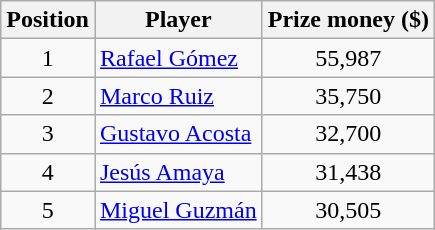<table class=wikitable>
<tr>
<th>Position</th>
<th>Player</th>
<th>Prize money ($)</th>
</tr>
<tr>
<td align=center>1</td>
<td> <a href='#'>Rafael Gómez</a></td>
<td align=center>55,987</td>
</tr>
<tr>
<td align=center>2</td>
<td> <a href='#'>Marco Ruiz</a></td>
<td align=center>35,750</td>
</tr>
<tr>
<td align=center>3</td>
<td> <a href='#'>Gustavo Acosta</a></td>
<td align=center>32,700</td>
</tr>
<tr>
<td align=center>4</td>
<td> <a href='#'>Jesús Amaya</a></td>
<td align=center>31,438</td>
</tr>
<tr>
<td align=center>5</td>
<td> <a href='#'>Miguel Guzmán</a></td>
<td align=center>30,505</td>
</tr>
</table>
